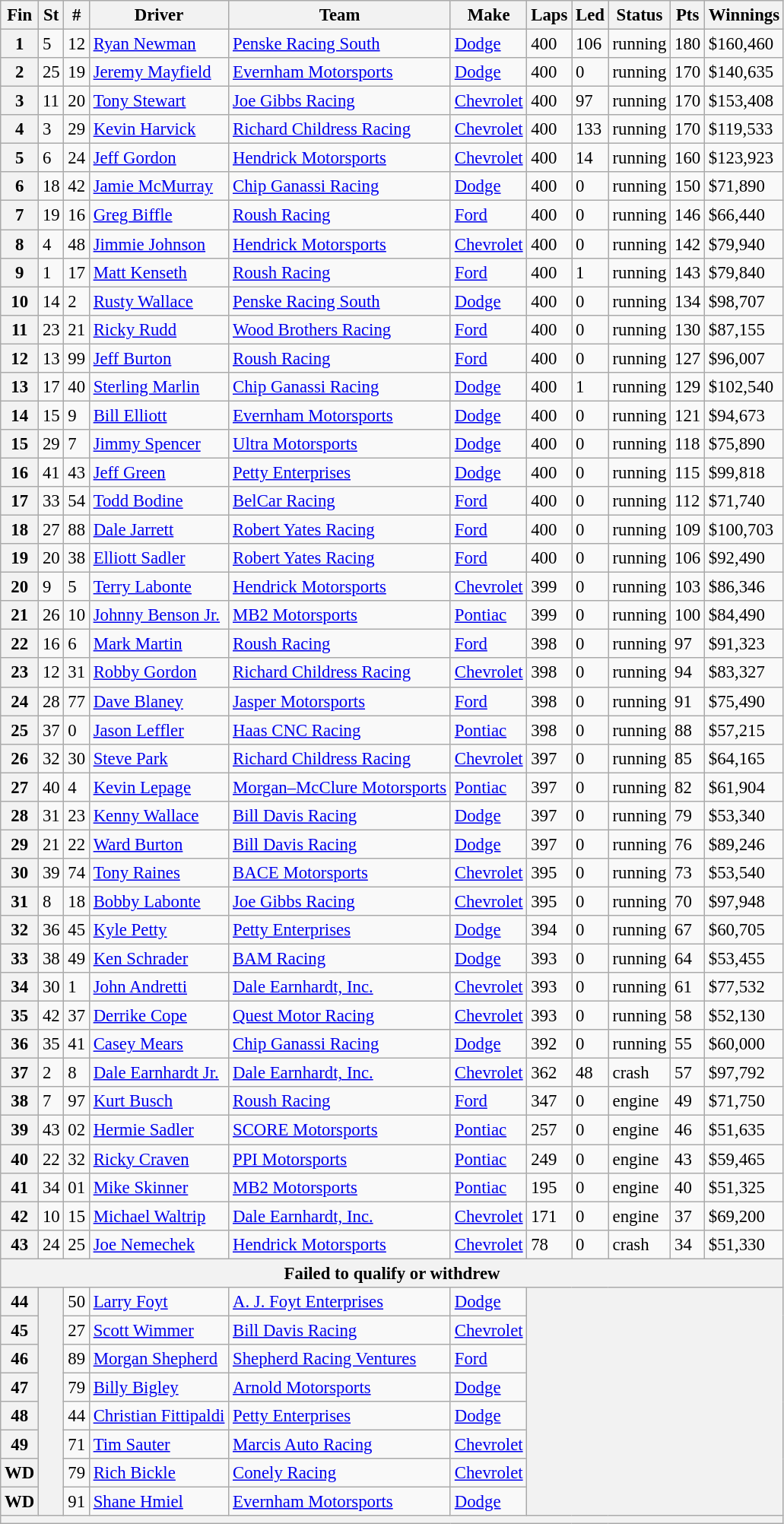<table class="wikitable" style="font-size:95%">
<tr>
<th>Fin</th>
<th>St</th>
<th>#</th>
<th>Driver</th>
<th>Team</th>
<th>Make</th>
<th>Laps</th>
<th>Led</th>
<th>Status</th>
<th>Pts</th>
<th>Winnings</th>
</tr>
<tr>
<th>1</th>
<td>5</td>
<td>12</td>
<td><a href='#'>Ryan Newman</a></td>
<td><a href='#'>Penske Racing South</a></td>
<td><a href='#'>Dodge</a></td>
<td>400</td>
<td>106</td>
<td>running</td>
<td>180</td>
<td>$160,460</td>
</tr>
<tr>
<th>2</th>
<td>25</td>
<td>19</td>
<td><a href='#'>Jeremy Mayfield</a></td>
<td><a href='#'>Evernham Motorsports</a></td>
<td><a href='#'>Dodge</a></td>
<td>400</td>
<td>0</td>
<td>running</td>
<td>170</td>
<td>$140,635</td>
</tr>
<tr>
<th>3</th>
<td>11</td>
<td>20</td>
<td><a href='#'>Tony Stewart</a></td>
<td><a href='#'>Joe Gibbs Racing</a></td>
<td><a href='#'>Chevrolet</a></td>
<td>400</td>
<td>97</td>
<td>running</td>
<td>170</td>
<td>$153,408</td>
</tr>
<tr>
<th>4</th>
<td>3</td>
<td>29</td>
<td><a href='#'>Kevin Harvick</a></td>
<td><a href='#'>Richard Childress Racing</a></td>
<td><a href='#'>Chevrolet</a></td>
<td>400</td>
<td>133</td>
<td>running</td>
<td>170</td>
<td>$119,533</td>
</tr>
<tr>
<th>5</th>
<td>6</td>
<td>24</td>
<td><a href='#'>Jeff Gordon</a></td>
<td><a href='#'>Hendrick Motorsports</a></td>
<td><a href='#'>Chevrolet</a></td>
<td>400</td>
<td>14</td>
<td>running</td>
<td>160</td>
<td>$123,923</td>
</tr>
<tr>
<th>6</th>
<td>18</td>
<td>42</td>
<td><a href='#'>Jamie McMurray</a></td>
<td><a href='#'>Chip Ganassi Racing</a></td>
<td><a href='#'>Dodge</a></td>
<td>400</td>
<td>0</td>
<td>running</td>
<td>150</td>
<td>$71,890</td>
</tr>
<tr>
<th>7</th>
<td>19</td>
<td>16</td>
<td><a href='#'>Greg Biffle</a></td>
<td><a href='#'>Roush Racing</a></td>
<td><a href='#'>Ford</a></td>
<td>400</td>
<td>0</td>
<td>running</td>
<td>146</td>
<td>$66,440</td>
</tr>
<tr>
<th>8</th>
<td>4</td>
<td>48</td>
<td><a href='#'>Jimmie Johnson</a></td>
<td><a href='#'>Hendrick Motorsports</a></td>
<td><a href='#'>Chevrolet</a></td>
<td>400</td>
<td>0</td>
<td>running</td>
<td>142</td>
<td>$79,940</td>
</tr>
<tr>
<th>9</th>
<td>1</td>
<td>17</td>
<td><a href='#'>Matt Kenseth</a></td>
<td><a href='#'>Roush Racing</a></td>
<td><a href='#'>Ford</a></td>
<td>400</td>
<td>1</td>
<td>running</td>
<td>143</td>
<td>$79,840</td>
</tr>
<tr>
<th>10</th>
<td>14</td>
<td>2</td>
<td><a href='#'>Rusty Wallace</a></td>
<td><a href='#'>Penske Racing South</a></td>
<td><a href='#'>Dodge</a></td>
<td>400</td>
<td>0</td>
<td>running</td>
<td>134</td>
<td>$98,707</td>
</tr>
<tr>
<th>11</th>
<td>23</td>
<td>21</td>
<td><a href='#'>Ricky Rudd</a></td>
<td><a href='#'>Wood Brothers Racing</a></td>
<td><a href='#'>Ford</a></td>
<td>400</td>
<td>0</td>
<td>running</td>
<td>130</td>
<td>$87,155</td>
</tr>
<tr>
<th>12</th>
<td>13</td>
<td>99</td>
<td><a href='#'>Jeff Burton</a></td>
<td><a href='#'>Roush Racing</a></td>
<td><a href='#'>Ford</a></td>
<td>400</td>
<td>0</td>
<td>running</td>
<td>127</td>
<td>$96,007</td>
</tr>
<tr>
<th>13</th>
<td>17</td>
<td>40</td>
<td><a href='#'>Sterling Marlin</a></td>
<td><a href='#'>Chip Ganassi Racing</a></td>
<td><a href='#'>Dodge</a></td>
<td>400</td>
<td>1</td>
<td>running</td>
<td>129</td>
<td>$102,540</td>
</tr>
<tr>
<th>14</th>
<td>15</td>
<td>9</td>
<td><a href='#'>Bill Elliott</a></td>
<td><a href='#'>Evernham Motorsports</a></td>
<td><a href='#'>Dodge</a></td>
<td>400</td>
<td>0</td>
<td>running</td>
<td>121</td>
<td>$94,673</td>
</tr>
<tr>
<th>15</th>
<td>29</td>
<td>7</td>
<td><a href='#'>Jimmy Spencer</a></td>
<td><a href='#'>Ultra Motorsports</a></td>
<td><a href='#'>Dodge</a></td>
<td>400</td>
<td>0</td>
<td>running</td>
<td>118</td>
<td>$75,890</td>
</tr>
<tr>
<th>16</th>
<td>41</td>
<td>43</td>
<td><a href='#'>Jeff Green</a></td>
<td><a href='#'>Petty Enterprises</a></td>
<td><a href='#'>Dodge</a></td>
<td>400</td>
<td>0</td>
<td>running</td>
<td>115</td>
<td>$99,818</td>
</tr>
<tr>
<th>17</th>
<td>33</td>
<td>54</td>
<td><a href='#'>Todd Bodine</a></td>
<td><a href='#'>BelCar Racing</a></td>
<td><a href='#'>Ford</a></td>
<td>400</td>
<td>0</td>
<td>running</td>
<td>112</td>
<td>$71,740</td>
</tr>
<tr>
<th>18</th>
<td>27</td>
<td>88</td>
<td><a href='#'>Dale Jarrett</a></td>
<td><a href='#'>Robert Yates Racing</a></td>
<td><a href='#'>Ford</a></td>
<td>400</td>
<td>0</td>
<td>running</td>
<td>109</td>
<td>$100,703</td>
</tr>
<tr>
<th>19</th>
<td>20</td>
<td>38</td>
<td><a href='#'>Elliott Sadler</a></td>
<td><a href='#'>Robert Yates Racing</a></td>
<td><a href='#'>Ford</a></td>
<td>400</td>
<td>0</td>
<td>running</td>
<td>106</td>
<td>$92,490</td>
</tr>
<tr>
<th>20</th>
<td>9</td>
<td>5</td>
<td><a href='#'>Terry Labonte</a></td>
<td><a href='#'>Hendrick Motorsports</a></td>
<td><a href='#'>Chevrolet</a></td>
<td>399</td>
<td>0</td>
<td>running</td>
<td>103</td>
<td>$86,346</td>
</tr>
<tr>
<th>21</th>
<td>26</td>
<td>10</td>
<td><a href='#'>Johnny Benson Jr.</a></td>
<td><a href='#'>MB2 Motorsports</a></td>
<td><a href='#'>Pontiac</a></td>
<td>399</td>
<td>0</td>
<td>running</td>
<td>100</td>
<td>$84,490</td>
</tr>
<tr>
<th>22</th>
<td>16</td>
<td>6</td>
<td><a href='#'>Mark Martin</a></td>
<td><a href='#'>Roush Racing</a></td>
<td><a href='#'>Ford</a></td>
<td>398</td>
<td>0</td>
<td>running</td>
<td>97</td>
<td>$91,323</td>
</tr>
<tr>
<th>23</th>
<td>12</td>
<td>31</td>
<td><a href='#'>Robby Gordon</a></td>
<td><a href='#'>Richard Childress Racing</a></td>
<td><a href='#'>Chevrolet</a></td>
<td>398</td>
<td>0</td>
<td>running</td>
<td>94</td>
<td>$83,327</td>
</tr>
<tr>
<th>24</th>
<td>28</td>
<td>77</td>
<td><a href='#'>Dave Blaney</a></td>
<td><a href='#'>Jasper Motorsports</a></td>
<td><a href='#'>Ford</a></td>
<td>398</td>
<td>0</td>
<td>running</td>
<td>91</td>
<td>$75,490</td>
</tr>
<tr>
<th>25</th>
<td>37</td>
<td>0</td>
<td><a href='#'>Jason Leffler</a></td>
<td><a href='#'>Haas CNC Racing</a></td>
<td><a href='#'>Pontiac</a></td>
<td>398</td>
<td>0</td>
<td>running</td>
<td>88</td>
<td>$57,215</td>
</tr>
<tr>
<th>26</th>
<td>32</td>
<td>30</td>
<td><a href='#'>Steve Park</a></td>
<td><a href='#'>Richard Childress Racing</a></td>
<td><a href='#'>Chevrolet</a></td>
<td>397</td>
<td>0</td>
<td>running</td>
<td>85</td>
<td>$64,165</td>
</tr>
<tr>
<th>27</th>
<td>40</td>
<td>4</td>
<td><a href='#'>Kevin Lepage</a></td>
<td><a href='#'>Morgan–McClure Motorsports</a></td>
<td><a href='#'>Pontiac</a></td>
<td>397</td>
<td>0</td>
<td>running</td>
<td>82</td>
<td>$61,904</td>
</tr>
<tr>
<th>28</th>
<td>31</td>
<td>23</td>
<td><a href='#'>Kenny Wallace</a></td>
<td><a href='#'>Bill Davis Racing</a></td>
<td><a href='#'>Dodge</a></td>
<td>397</td>
<td>0</td>
<td>running</td>
<td>79</td>
<td>$53,340</td>
</tr>
<tr>
<th>29</th>
<td>21</td>
<td>22</td>
<td><a href='#'>Ward Burton</a></td>
<td><a href='#'>Bill Davis Racing</a></td>
<td><a href='#'>Dodge</a></td>
<td>397</td>
<td>0</td>
<td>running</td>
<td>76</td>
<td>$89,246</td>
</tr>
<tr>
<th>30</th>
<td>39</td>
<td>74</td>
<td><a href='#'>Tony Raines</a></td>
<td><a href='#'>BACE Motorsports</a></td>
<td><a href='#'>Chevrolet</a></td>
<td>395</td>
<td>0</td>
<td>running</td>
<td>73</td>
<td>$53,540</td>
</tr>
<tr>
<th>31</th>
<td>8</td>
<td>18</td>
<td><a href='#'>Bobby Labonte</a></td>
<td><a href='#'>Joe Gibbs Racing</a></td>
<td><a href='#'>Chevrolet</a></td>
<td>395</td>
<td>0</td>
<td>running</td>
<td>70</td>
<td>$97,948</td>
</tr>
<tr>
<th>32</th>
<td>36</td>
<td>45</td>
<td><a href='#'>Kyle Petty</a></td>
<td><a href='#'>Petty Enterprises</a></td>
<td><a href='#'>Dodge</a></td>
<td>394</td>
<td>0</td>
<td>running</td>
<td>67</td>
<td>$60,705</td>
</tr>
<tr>
<th>33</th>
<td>38</td>
<td>49</td>
<td><a href='#'>Ken Schrader</a></td>
<td><a href='#'>BAM Racing</a></td>
<td><a href='#'>Dodge</a></td>
<td>393</td>
<td>0</td>
<td>running</td>
<td>64</td>
<td>$53,455</td>
</tr>
<tr>
<th>34</th>
<td>30</td>
<td>1</td>
<td><a href='#'>John Andretti</a></td>
<td><a href='#'>Dale Earnhardt, Inc.</a></td>
<td><a href='#'>Chevrolet</a></td>
<td>393</td>
<td>0</td>
<td>running</td>
<td>61</td>
<td>$77,532</td>
</tr>
<tr>
<th>35</th>
<td>42</td>
<td>37</td>
<td><a href='#'>Derrike Cope</a></td>
<td><a href='#'>Quest Motor Racing</a></td>
<td><a href='#'>Chevrolet</a></td>
<td>393</td>
<td>0</td>
<td>running</td>
<td>58</td>
<td>$52,130</td>
</tr>
<tr>
<th>36</th>
<td>35</td>
<td>41</td>
<td><a href='#'>Casey Mears</a></td>
<td><a href='#'>Chip Ganassi Racing</a></td>
<td><a href='#'>Dodge</a></td>
<td>392</td>
<td>0</td>
<td>running</td>
<td>55</td>
<td>$60,000</td>
</tr>
<tr>
<th>37</th>
<td>2</td>
<td>8</td>
<td><a href='#'>Dale Earnhardt Jr.</a></td>
<td><a href='#'>Dale Earnhardt, Inc.</a></td>
<td><a href='#'>Chevrolet</a></td>
<td>362</td>
<td>48</td>
<td>crash</td>
<td>57</td>
<td>$97,792</td>
</tr>
<tr>
<th>38</th>
<td>7</td>
<td>97</td>
<td><a href='#'>Kurt Busch</a></td>
<td><a href='#'>Roush Racing</a></td>
<td><a href='#'>Ford</a></td>
<td>347</td>
<td>0</td>
<td>engine</td>
<td>49</td>
<td>$71,750</td>
</tr>
<tr>
<th>39</th>
<td>43</td>
<td>02</td>
<td><a href='#'>Hermie Sadler</a></td>
<td><a href='#'>SCORE Motorsports</a></td>
<td><a href='#'>Pontiac</a></td>
<td>257</td>
<td>0</td>
<td>engine</td>
<td>46</td>
<td>$51,635</td>
</tr>
<tr>
<th>40</th>
<td>22</td>
<td>32</td>
<td><a href='#'>Ricky Craven</a></td>
<td><a href='#'>PPI Motorsports</a></td>
<td><a href='#'>Pontiac</a></td>
<td>249</td>
<td>0</td>
<td>engine</td>
<td>43</td>
<td>$59,465</td>
</tr>
<tr>
<th>41</th>
<td>34</td>
<td>01</td>
<td><a href='#'>Mike Skinner</a></td>
<td><a href='#'>MB2 Motorsports</a></td>
<td><a href='#'>Pontiac</a></td>
<td>195</td>
<td>0</td>
<td>engine</td>
<td>40</td>
<td>$51,325</td>
</tr>
<tr>
<th>42</th>
<td>10</td>
<td>15</td>
<td><a href='#'>Michael Waltrip</a></td>
<td><a href='#'>Dale Earnhardt, Inc.</a></td>
<td><a href='#'>Chevrolet</a></td>
<td>171</td>
<td>0</td>
<td>engine</td>
<td>37</td>
<td>$69,200</td>
</tr>
<tr>
<th>43</th>
<td>24</td>
<td>25</td>
<td><a href='#'>Joe Nemechek</a></td>
<td><a href='#'>Hendrick Motorsports</a></td>
<td><a href='#'>Chevrolet</a></td>
<td>78</td>
<td>0</td>
<td>crash</td>
<td>34</td>
<td>$51,330</td>
</tr>
<tr>
<th colspan="11">Failed to qualify or withdrew</th>
</tr>
<tr>
<th>44</th>
<th rowspan="8"></th>
<td>50</td>
<td><a href='#'>Larry Foyt</a></td>
<td><a href='#'>A. J. Foyt Enterprises</a></td>
<td><a href='#'>Dodge</a></td>
<th colspan="5" rowspan="8"></th>
</tr>
<tr>
<th>45</th>
<td>27</td>
<td><a href='#'>Scott Wimmer</a></td>
<td><a href='#'>Bill Davis Racing</a></td>
<td><a href='#'>Chevrolet</a></td>
</tr>
<tr>
<th>46</th>
<td>89</td>
<td><a href='#'>Morgan Shepherd</a></td>
<td><a href='#'>Shepherd Racing Ventures</a></td>
<td><a href='#'>Ford</a></td>
</tr>
<tr>
<th>47</th>
<td>79</td>
<td><a href='#'>Billy Bigley</a></td>
<td><a href='#'>Arnold Motorsports</a></td>
<td><a href='#'>Dodge</a></td>
</tr>
<tr>
<th>48</th>
<td>44</td>
<td><a href='#'>Christian Fittipaldi</a></td>
<td><a href='#'>Petty Enterprises</a></td>
<td><a href='#'>Dodge</a></td>
</tr>
<tr>
<th>49</th>
<td>71</td>
<td><a href='#'>Tim Sauter</a></td>
<td><a href='#'>Marcis Auto Racing</a></td>
<td><a href='#'>Chevrolet</a></td>
</tr>
<tr>
<th>WD</th>
<td>79</td>
<td><a href='#'>Rich Bickle</a></td>
<td><a href='#'>Conely Racing</a></td>
<td><a href='#'>Chevrolet</a></td>
</tr>
<tr>
<th>WD</th>
<td>91</td>
<td><a href='#'>Shane Hmiel</a></td>
<td><a href='#'>Evernham Motorsports</a></td>
<td><a href='#'>Dodge</a></td>
</tr>
<tr>
<th colspan="11"></th>
</tr>
</table>
